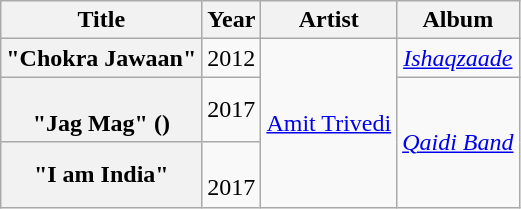<table class="wikitable sortable plainrowheaders " style="text-align:center;">
<tr>
<th scope="col">Title</th>
<th scope="col">Year</th>
<th scope="col">Artist</th>
<th scope="col">Album</th>
</tr>
<tr>
<th scope="row">"Chokra Jawaan"</th>
<td>2012</td>
<td rowspan=3><a href='#'>Amit Trivedi</a></td>
<td><em><a href='#'>Ishaqzaade</a></em></td>
</tr>
<tr>
<th scope="row"><br>"Jag Mag" ()</th>
<td>2017</td>
<td rowspan="2"><em><a href='#'>Qaidi Band</a></em></td>
</tr>
<tr>
<th scope="row">"I am India"</th>
<td><br>2017</td>
</tr>
</table>
